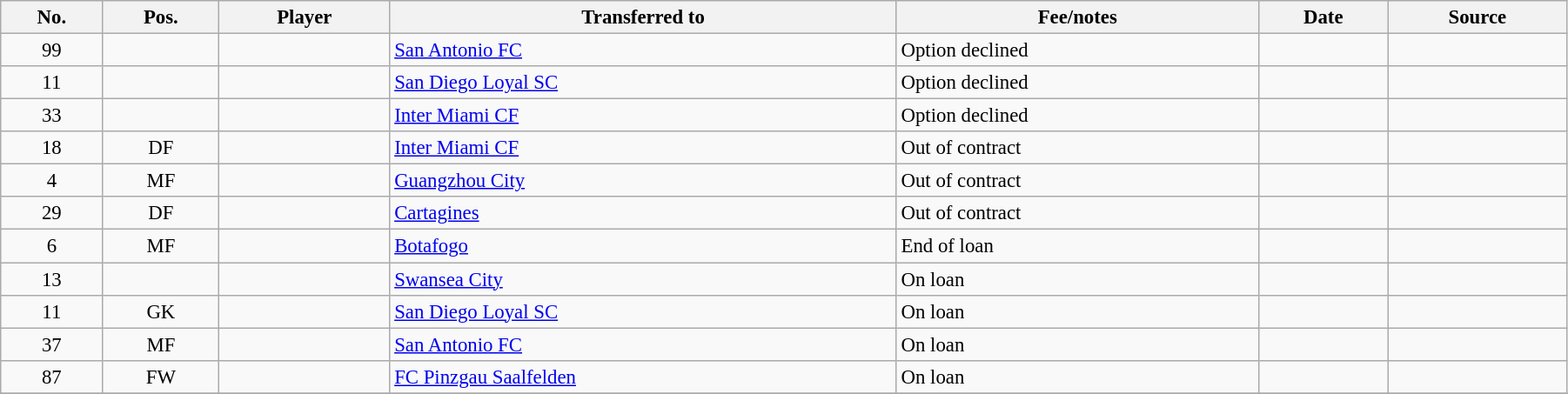<table class="wikitable sortable" style="width:95%; text-align:center; font-size:95%; text-align:left;">
<tr>
<th>No.</th>
<th><strong>Pos.</strong></th>
<th><strong>Player</strong></th>
<th><strong>Transferred to</strong></th>
<th><strong>Fee/notes</strong></th>
<th><strong>Date</strong></th>
<th>Source</th>
</tr>
<tr>
<td align=center>99</td>
<td align=center></td>
<td></td>
<td> <a href='#'>San Antonio FC</a></td>
<td>Option declined</td>
<td></td>
<td></td>
</tr>
<tr>
<td align=center>11</td>
<td align=center></td>
<td></td>
<td> <a href='#'>San Diego Loyal SC</a></td>
<td>Option declined</td>
<td></td>
<td></td>
</tr>
<tr>
<td align=center>33</td>
<td align=center></td>
<td></td>
<td> <a href='#'>Inter Miami CF</a></td>
<td>Option declined</td>
<td></td>
<td></td>
</tr>
<tr>
<td align=center>18</td>
<td align=center>DF</td>
<td></td>
<td> <a href='#'>Inter Miami CF</a></td>
<td>Out of contract</td>
<td></td>
<td></td>
</tr>
<tr>
<td align=center>4</td>
<td align=center>MF</td>
<td></td>
<td> <a href='#'>Guangzhou City</a></td>
<td>Out of contract</td>
<td></td>
<td></td>
</tr>
<tr>
<td align=center>29</td>
<td align=center>DF</td>
<td></td>
<td> <a href='#'>Cartagines</a></td>
<td>Out of contract</td>
<td></td>
<td></td>
</tr>
<tr>
<td align=center>6</td>
<td align=center>MF</td>
<td></td>
<td> <a href='#'>Botafogo</a></td>
<td>End of loan</td>
<td></td>
<td></td>
</tr>
<tr>
<td align=center>13</td>
<td align=center></td>
<td></td>
<td> <a href='#'>Swansea City</a></td>
<td>On loan</td>
<td></td>
<td></td>
</tr>
<tr>
<td align=center>11</td>
<td align=center>GK</td>
<td></td>
<td> <a href='#'>San Diego Loyal SC</a></td>
<td>On loan</td>
<td></td>
<td></td>
</tr>
<tr>
<td align=center>37</td>
<td align=center>MF</td>
<td></td>
<td> <a href='#'>San Antonio FC</a></td>
<td>On loan</td>
<td></td>
<td></td>
</tr>
<tr>
<td align=center>87</td>
<td align=center>FW</td>
<td></td>
<td> <a href='#'>FC Pinzgau Saalfelden</a></td>
<td>On loan</td>
<td></td>
<td></td>
</tr>
<tr>
</tr>
</table>
